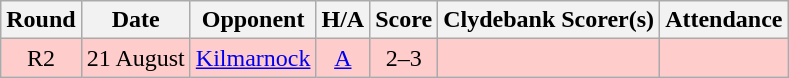<table class="wikitable" style="text-align:center">
<tr>
<th>Round</th>
<th>Date</th>
<th>Opponent</th>
<th>H/A</th>
<th>Score</th>
<th>Clydebank Scorer(s)</th>
<th>Attendance</th>
</tr>
<tr bgcolor=#FFCCCC>
<td>R2</td>
<td align=left>21 August</td>
<td align=left><a href='#'>Kilmarnock</a></td>
<td><a href='#'>A</a></td>
<td>2–3</td>
<td align=left></td>
<td></td>
</tr>
</table>
